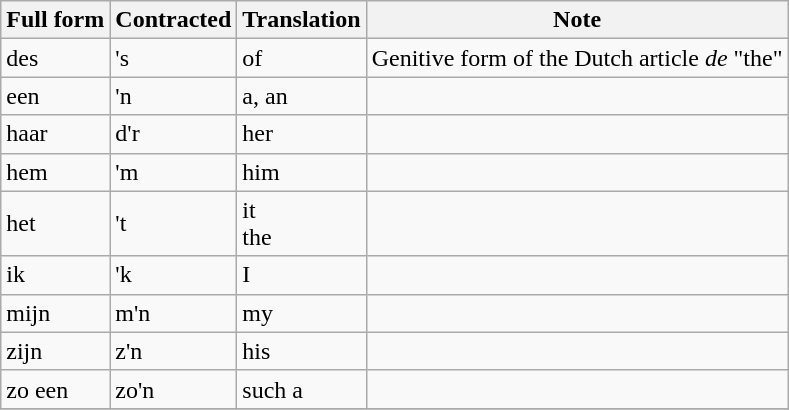<table class="wikitable">
<tr>
<th>Full form</th>
<th>Contracted</th>
<th>Translation</th>
<th>Note</th>
</tr>
<tr>
<td>des</td>
<td>'s</td>
<td>of</td>
<td>Genitive form of the Dutch article <em>de</em> "the"</td>
</tr>
<tr>
<td>een</td>
<td>'n</td>
<td>a, an</td>
<td></td>
</tr>
<tr>
<td>haar</td>
<td>d'r</td>
<td>her</td>
<td></td>
</tr>
<tr>
<td>hem</td>
<td>'m</td>
<td>him</td>
<td></td>
</tr>
<tr>
<td>het</td>
<td>'t</td>
<td>it <br> the</td>
<td></td>
</tr>
<tr>
<td>ik</td>
<td>'k</td>
<td>I</td>
<td></td>
</tr>
<tr>
<td>mijn</td>
<td>m'n</td>
<td>my</td>
<td></td>
</tr>
<tr>
<td>zijn</td>
<td>z'n</td>
<td>his</td>
<td></td>
</tr>
<tr>
<td>zo een</td>
<td>zo'n</td>
<td>such a</td>
<td></td>
</tr>
<tr>
</tr>
</table>
